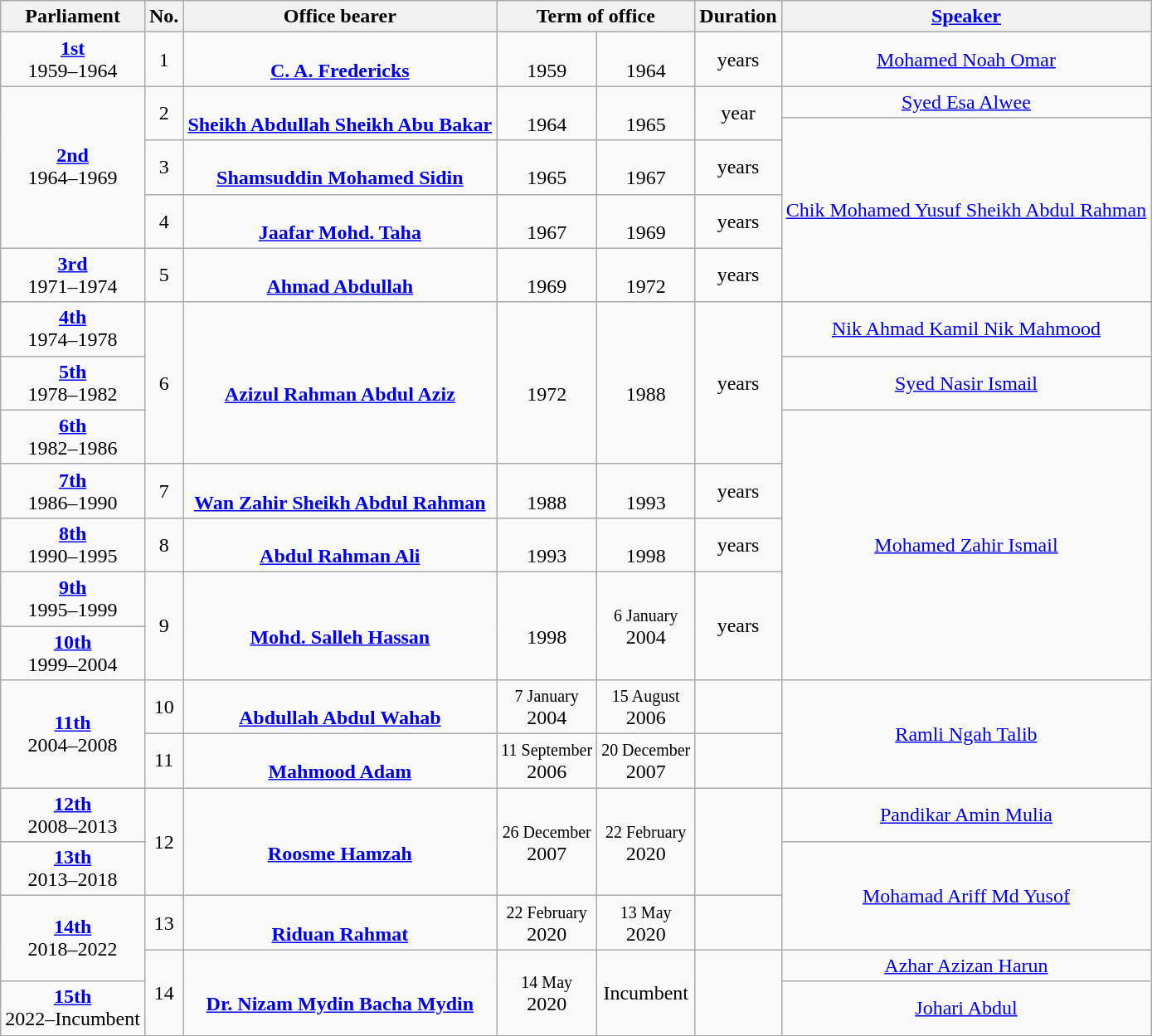<table class="wikitable" style="text-align:Center;">
<tr>
<th>Parliament</th>
<th>No.</th>
<th>Office bearer</th>
<th colspan="2">Term of office</th>
<th>Duration</th>
<th><a href='#'>Speaker</a></th>
</tr>
<tr>
<td style="text-align:center;"><strong><a href='#'>1st</a></strong><br>1959–1964</td>
<td style="text-align:center;">1</td>
<td><br><strong><a href='#'>C. A. Fredericks</a></strong><br></td>
<td><small></small><br>1959</td>
<td><small></small><br>1964</td>
<td> years</td>
<td><a href='#'>Mohamed Noah Omar</a></td>
</tr>
<tr>
<td rowspan="4" style="text-align:center;"><strong><a href='#'>2nd</a></strong><br>1964–1969</td>
<td rowspan="2" style="text-align:center;">2</td>
<td rowspan="2"><br><strong><a href='#'>Sheikh Abdullah Sheikh Abu Bakar</a></strong><br></td>
<td rowspan="2"><small></small><br>1964</td>
<td rowspan="2"><small></small><br>1965</td>
<td rowspan="2"> year</td>
<td><a href='#'>Syed Esa Alwee</a></td>
</tr>
<tr>
<td rowspan="5"><a href='#'>Chik Mohamed Yusuf Sheikh Abdul Rahman</a></td>
</tr>
<tr>
<td style="text-align:center;">3</td>
<td><br><strong><a href='#'>Shamsuddin Mohamed Sidin</a></strong><br></td>
<td><small></small><br>1965</td>
<td><small></small><br>1967</td>
<td> years</td>
</tr>
<tr>
<td style="text-align:center;">4</td>
<td><br><strong><a href='#'>Jaafar Mohd. Taha</a></strong></td>
<td><small></small><br>1967</td>
<td><small></small><br>1969</td>
<td> years</td>
</tr>
<tr>
<td rowspan="2" style="text-align:center;"><strong><a href='#'>3rd</a></strong><br>1971–1974</td>
<td style="text-align:center;">5</td>
<td><br><strong><a href='#'>Ahmad Abdullah</a></strong><br></td>
<td><small></small><br>1969</td>
<td><small></small><br>1972</td>
<td> years</td>
</tr>
<tr>
<td rowspan="5" style="text-align:center;">6</td>
<td rowspan="5"><br><strong><a href='#'>Azizul Rahman Abdul Aziz</a></strong><br></td>
<td rowspan="5"><small></small><br>1972</td>
<td rowspan="5"><small></small><br>1988</td>
<td rowspan="5"> years</td>
</tr>
<tr>
<td style="text-align:center;"><strong><a href='#'>4th</a></strong><br>1974–1978</td>
<td><a href='#'>Nik Ahmad Kamil Nik Mahmood</a></td>
</tr>
<tr>
<td style="text-align:center;"><strong><a href='#'>5th</a></strong><br>1978–1982</td>
<td><a href='#'>Syed Nasir Ismail</a></td>
</tr>
<tr>
<td style="text-align:center;"><strong><a href='#'>6th</a></strong><br>1982–1986</td>
<td rowspan="9"><a href='#'>Mohamed Zahir Ismail</a></td>
</tr>
<tr>
<td rowspan="2" style="text-align:center;"><strong><a href='#'>7th</a></strong><br>1986–1990</td>
</tr>
<tr>
<td rowspan="2" style="text-align:center;">7</td>
<td rowspan="2"><br><strong><a href='#'>Wan Zahir Sheikh Abdul Rahman</a></strong><br></td>
<td rowspan="2"><small></small><br>1988</td>
<td rowspan="2"><small></small><br>1993</td>
<td rowspan="2"> years</td>
</tr>
<tr>
<td rowspan="2" style="text-align:center;"><strong><a href='#'>8th</a></strong><br>1990–1995</td>
</tr>
<tr>
<td rowspan="2" style="text-align:center;">8</td>
<td rowspan="2"><br><strong><a href='#'>Abdul Rahman Ali</a></strong><br></td>
<td rowspan="2"><small></small><br>1993</td>
<td rowspan="2"><small></small><br>1998</td>
<td rowspan="2"> years</td>
</tr>
<tr>
<td rowspan="2" style="text-align:center;"><strong><a href='#'>9th</a></strong><br>1995–1999</td>
</tr>
<tr>
<td rowspan="2" style="text-align:center;">9</td>
<td rowspan="2"><br><strong><a href='#'>Mohd. Salleh Hassan</a></strong><br></td>
<td rowspan="2"><small></small><br>1998</td>
<td rowspan="2"><small>6 January</small><br>2004</td>
<td rowspan="2"> years</td>
</tr>
<tr>
<td style="text-align:center;"><strong><a href='#'>10th</a></strong><br>1999–2004</td>
</tr>
<tr>
<td rowspan="4" style="text-align:center;"><strong><a href='#'>11th</a></strong><br>2004–2008</td>
<td rowspan="2" style="text-align:center;">10</td>
<td rowspan="2"><br><strong><a href='#'>Abdullah Abdul Wahab</a></strong><br></td>
<td rowspan="2"><small>7 January</small><br>2004</td>
<td rowspan="2"><small>15 August</small><br>2006</td>
<td rowspan="2"></td>
</tr>
<tr>
<td rowspan="3"><a href='#'>Ramli Ngah Talib</a></td>
</tr>
<tr>
<td style="text-align:center;">11</td>
<td><br><strong><a href='#'>Mahmood Adam</a></strong><br></td>
<td><small>11 September</small><br>2006</td>
<td><small>20 December</small><br>2007</td>
<td></td>
</tr>
<tr>
<td rowspan="4" style="text-align:center;">12</td>
<td rowspan="4"><br><strong><a href='#'>Roosme Hamzah</a></strong><br></td>
<td rowspan="4"><small>26 December</small><br>2007</td>
<td rowspan="4"><small>22 February</small><br>2020</td>
<td rowspan="4"></td>
</tr>
<tr>
<td style="text-align:center;"><strong><a href='#'>12th</a></strong><br>2008–2013</td>
<td><a href='#'>Pandikar Amin Mulia</a></td>
</tr>
<tr>
<td style="text-align:center;"><strong><a href='#'>13th</a></strong><br>2013–2018</td>
<td rowspan="4"><a href='#'>Mohamad Ariff Md Yusof</a></td>
</tr>
<tr>
<td rowspan="4" style="text-align:center;"><strong><a href='#'>14th</a></strong><br>2018–2022</td>
</tr>
<tr>
<td style="text-align:center;">13</td>
<td><br><strong><a href='#'>Riduan Rahmat</a></strong><br></td>
<td><small>22 February</small><br>2020</td>
<td><small>13 May</small><br>2020</td>
<td></td>
</tr>
<tr>
<td rowspan="3" style="text-align:center;">14</td>
<td rowspan="3"><br><strong><a href='#'>Dr. Nizam Mydin Bacha Mydin</a></strong><br></td>
<td rowspan="3"><small>14 May</small><br>2020</td>
<td rowspan="3">Incumbent</td>
<td rowspan="3"></td>
</tr>
<tr>
<td><a href='#'>Azhar Azizan Harun</a></td>
</tr>
<tr>
<td style="text-align:center;"><strong><a href='#'>15th</a></strong><br>2022–Incumbent</td>
<td><a href='#'>Johari Abdul</a></td>
</tr>
</table>
